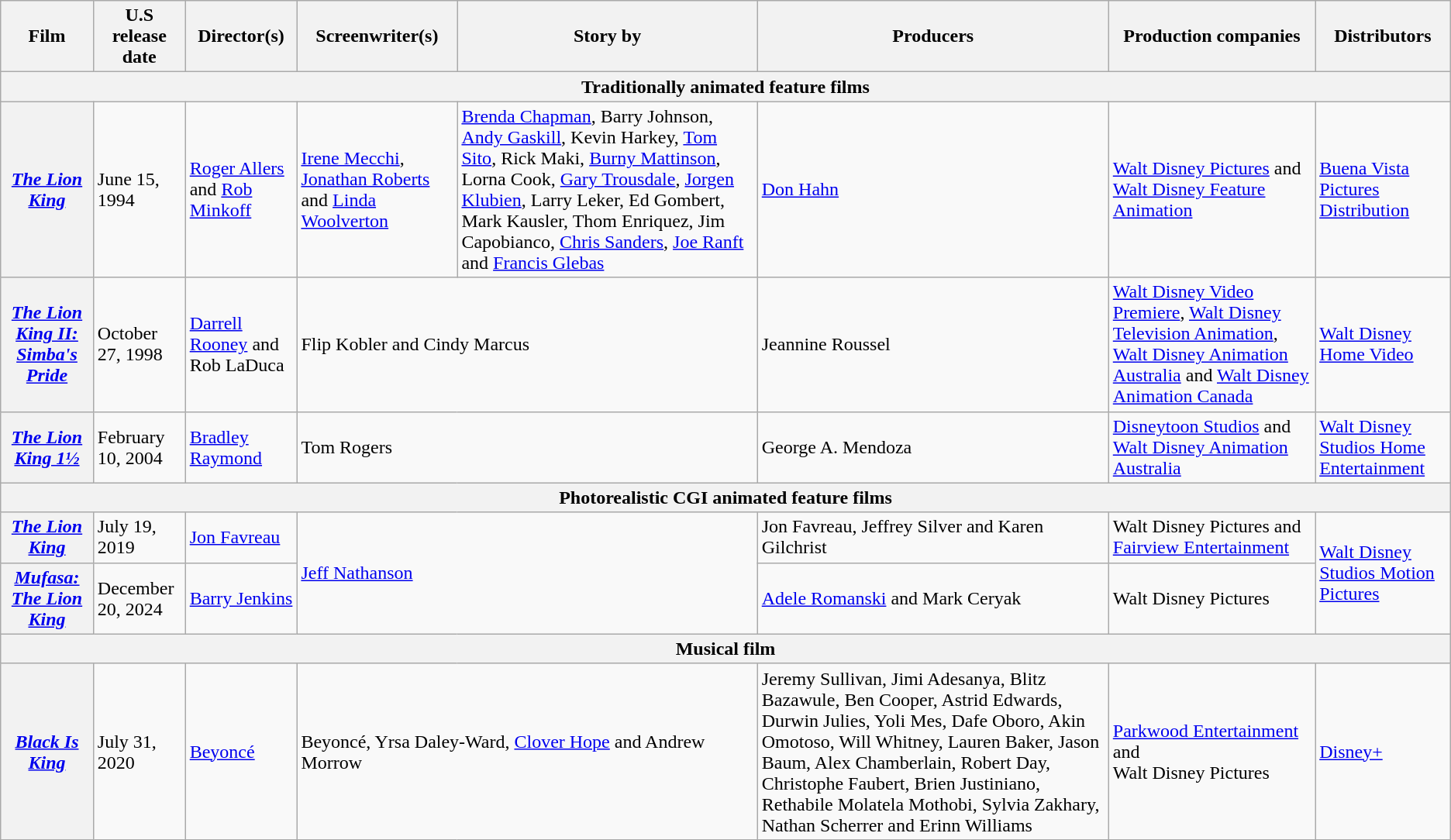<table class="wikitable">
<tr>
<th>Film</th>
<th>U.S release date</th>
<th>Director(s)</th>
<th>Screenwriter(s)</th>
<th>Story by</th>
<th>Producers</th>
<th>Production companies</th>
<th>Distributors</th>
</tr>
<tr>
<th colspan="8">Traditionally animated feature films</th>
</tr>
<tr>
<th><em><a href='#'>The Lion King</a></em></th>
<td>June 15, 1994</td>
<td><a href='#'>Roger Allers</a> and <a href='#'>Rob Minkoff</a></td>
<td><a href='#'>Irene Mecchi</a>, <a href='#'>Jonathan Roberts</a> and <a href='#'>Linda Woolverton</a></td>
<td><a href='#'>Brenda Chapman</a>, Barry Johnson, <a href='#'>Andy Gaskill</a>, Kevin Harkey, <a href='#'>Tom Sito</a>, Rick Maki, <a href='#'>Burny Mattinson</a>, Lorna Cook, <a href='#'>Gary Trousdale</a>, <a href='#'>Jorgen Klubien</a>, Larry Leker, Ed Gombert, Mark Kausler, Thom Enriquez, Jim Capobianco, <a href='#'>Chris Sanders</a>, <a href='#'>Joe Ranft</a> and <a href='#'>Francis Glebas</a></td>
<td><a href='#'>Don Hahn</a></td>
<td><a href='#'>Walt Disney Pictures</a> and <a href='#'>Walt Disney Feature Animation</a></td>
<td><a href='#'>Buena Vista Pictures Distribution</a></td>
</tr>
<tr>
<th><em><a href='#'>The Lion King II: Simba's Pride</a></em></th>
<td>October 27, 1998</td>
<td><a href='#'>Darrell Rooney</a> and Rob LaDuca</td>
<td colspan="2">Flip Kobler and Cindy Marcus</td>
<td>Jeannine Roussel</td>
<td><a href='#'>Walt Disney Video Premiere</a>, <a href='#'>Walt Disney Television Animation</a>, <a href='#'>Walt Disney Animation Australia</a> and <a href='#'>Walt Disney Animation Canada</a></td>
<td><a href='#'>Walt Disney Home Video</a></td>
</tr>
<tr>
<th><em><a href='#'>The Lion King 1½</a></em></th>
<td>February 10, 2004</td>
<td><a href='#'>Bradley Raymond</a></td>
<td colspan="2">Tom Rogers</td>
<td>George A. Mendoza</td>
<td><a href='#'>Disneytoon Studios</a> and <a href='#'>Walt Disney Animation Australia</a></td>
<td><a href='#'>Walt Disney Studios Home Entertainment</a></td>
</tr>
<tr>
<th colspan="8">Photorealistic CGI animated feature films</th>
</tr>
<tr>
<th><em><a href='#'>The Lion King</a></em></th>
<td>July 19, 2019</td>
<td><a href='#'>Jon Favreau</a></td>
<td colspan="2" rowspan="2"><a href='#'>Jeff Nathanson</a></td>
<td>Jon Favreau, Jeffrey Silver and Karen Gilchrist</td>
<td>Walt Disney Pictures and <a href='#'>Fairview Entertainment</a></td>
<td rowspan="2"><a href='#'>Walt Disney Studios Motion Pictures</a></td>
</tr>
<tr>
<th><em><a href='#'>Mufasa: The Lion King</a></em></th>
<td>December 20, 2024</td>
<td><a href='#'>Barry Jenkins</a></td>
<td><a href='#'>Adele Romanski</a> and Mark Ceryak</td>
<td>Walt Disney Pictures</td>
</tr>
<tr>
<th colspan="8">Musical film</th>
</tr>
<tr>
<th><em><a href='#'>Black Is King</a></em></th>
<td>July 31, 2020</td>
<td><a href='#'>Beyoncé</a></td>
<td colspan="2">Beyoncé, Yrsa Daley-Ward, <a href='#'>Clover Hope</a> and Andrew Morrow</td>
<td>Jeremy Sullivan, Jimi Adesanya, Blitz Bazawule, Ben Cooper, Astrid Edwards, Durwin Julies, Yoli Mes, Dafe Oboro, Akin Omotoso, Will Whitney, Lauren Baker, Jason Baum, Alex Chamberlain, Robert Day, Christophe Faubert, Brien Justiniano, Rethabile Molatela Mothobi, Sylvia Zakhary, Nathan Scherrer and Erinn Williams</td>
<td><a href='#'>Parkwood Entertainment</a> and <br>Walt Disney Pictures</td>
<td><a href='#'>Disney+</a></td>
</tr>
</table>
